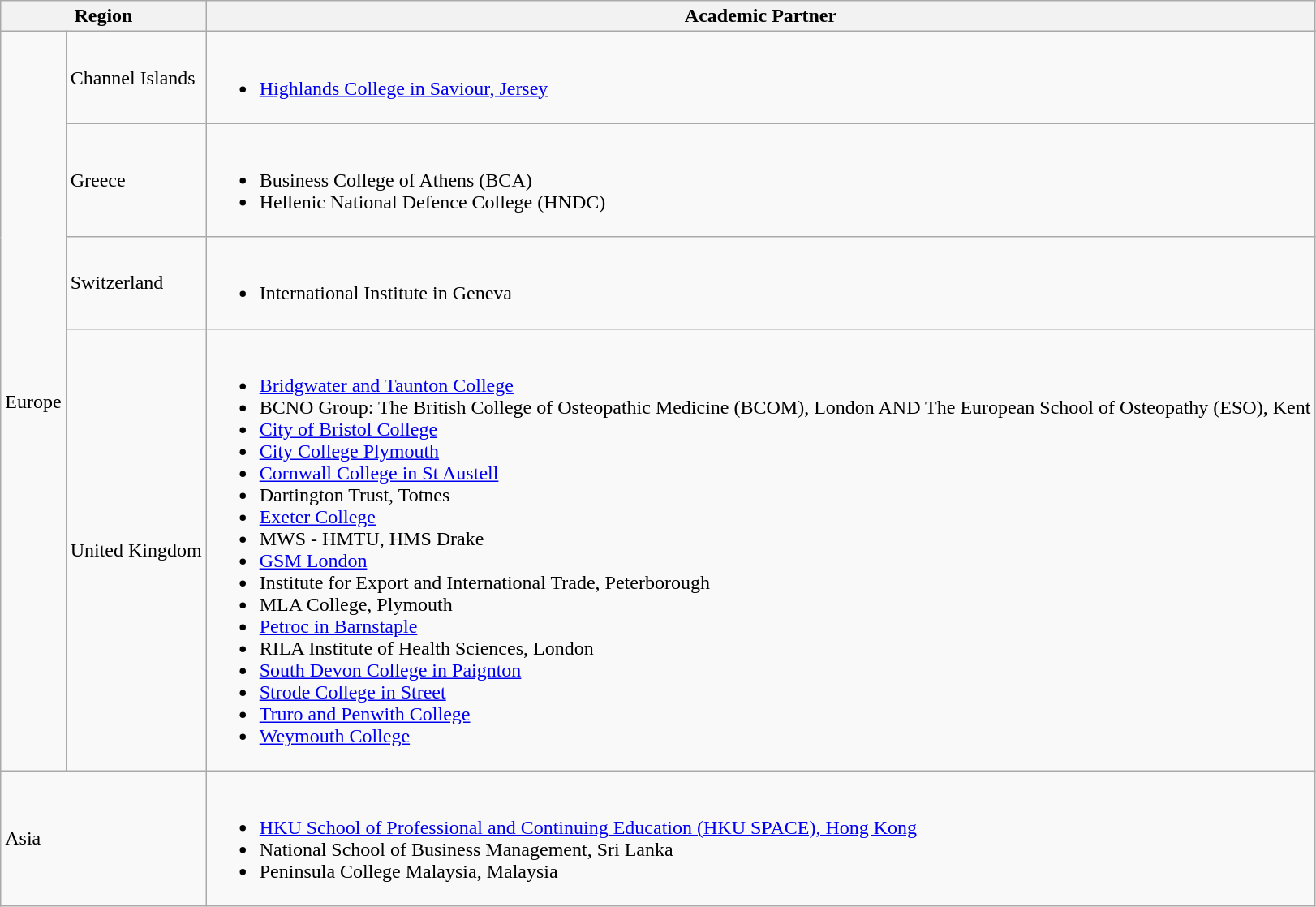<table class="wikitable">
<tr>
<th colspan="2">Region</th>
<th>Academic Partner</th>
</tr>
<tr>
<td rowspan="4">Europe</td>
<td>Channel Islands</td>
<td><br><ul><li><a href='#'>Highlands College in Saviour, Jersey</a></li></ul></td>
</tr>
<tr>
<td>Greece</td>
<td><br><ul><li>Business College of Athens (BCA)</li><li>Hellenic National Defence College (HNDC)</li></ul></td>
</tr>
<tr>
<td>Switzerland</td>
<td><br><ul><li>International Institute in Geneva</li></ul></td>
</tr>
<tr>
<td>United Kingdom</td>
<td><br><ul><li><a href='#'>Bridgwater and Taunton College</a></li><li>BCNO Group: The British College of Osteopathic Medicine (BCOM), London AND The European School of Osteopathy (ESO), Kent</li><li><a href='#'>City of Bristol College</a></li><li><a href='#'>City College Plymouth</a></li><li><a href='#'>Cornwall College in St Austell</a></li><li>Dartington Trust, Totnes</li><li><a href='#'>Exeter College</a></li><li>MWS - HMTU, HMS Drake</li><li><a href='#'>GSM London</a></li><li>Institute for Export and International Trade, Peterborough</li><li>MLA College, Plymouth</li><li><a href='#'>Petroc in Barnstaple</a></li><li>RILA Institute of Health Sciences, London</li><li><a href='#'>South Devon College in Paignton</a></li><li><a href='#'>Strode College in Street</a></li><li><a href='#'>Truro and Penwith College</a></li><li><a href='#'>Weymouth College</a></li></ul></td>
</tr>
<tr>
<td colspan="2">Asia</td>
<td><br><ul><li><a href='#'>HKU School of Professional and Continuing Education (HKU SPACE), Hong Kong</a></li><li>National School of Business Management, Sri Lanka</li><li>Peninsula College Malaysia, Malaysia</li></ul></td>
</tr>
</table>
